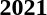<table>
<tr>
<td><strong>2021</strong><br></td>
</tr>
</table>
